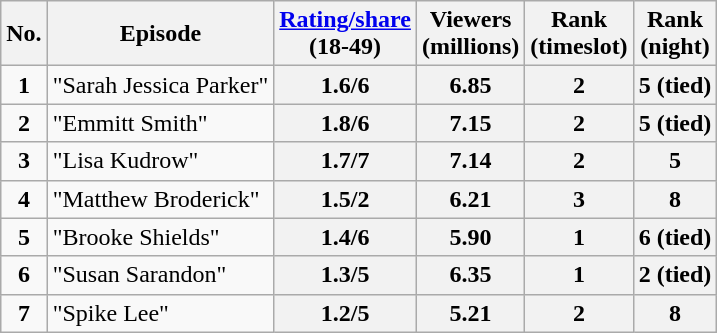<table class="wikitable sortable">
<tr>
<th>No.</th>
<th>Episode</th>
<th><a href='#'>Rating/share</a><br>(18-49)</th>
<th>Viewers<br>(millions)</th>
<th>Rank<br>(timeslot)</th>
<th>Rank<br>(night)</th>
</tr>
<tr>
<td style="text-align:center"><strong>1</strong></td>
<td>"Sarah Jessica Parker"</td>
<th style="text-align:center">1.6/6</th>
<th style="text-align:center">6.85</th>
<th style="text-align:center">2</th>
<th style="text-align:center">5 (tied)</th>
</tr>
<tr>
<td style="text-align:center"><strong>2</strong></td>
<td>"Emmitt Smith"</td>
<th style="text-align:center">1.8/6</th>
<th style="text-align:center">7.15</th>
<th style="text-align:center">2</th>
<th style="text-align:center">5 (tied)</th>
</tr>
<tr>
<td style="text-align:center"><strong>3</strong></td>
<td>"Lisa Kudrow"</td>
<th style="text-align:center">1.7/7</th>
<th style="text-align:center">7.14</th>
<th style="text-align:center">2</th>
<th style="text-align:center">5</th>
</tr>
<tr>
<td style="text-align:center"><strong>4</strong></td>
<td>"Matthew Broderick"</td>
<th style="text-align:center">1.5/2</th>
<th style="text-align:center">6.21</th>
<th style="text-align:center">3</th>
<th style="text-align:center">8</th>
</tr>
<tr>
<td style="text-align:center"><strong>5</strong></td>
<td>"Brooke Shields"</td>
<th style="text-align:center">1.4/6</th>
<th style="text-align:center">5.90</th>
<th style="text-align:center">1</th>
<th style="text-align:center">6 (tied)</th>
</tr>
<tr>
<td style="text-align:center"><strong>6</strong></td>
<td>"Susan Sarandon"</td>
<th style="text-align:center">1.3/5</th>
<th style="text-align:center">6.35</th>
<th style="text-align:center">1</th>
<th style="text-align:center">2 (tied)</th>
</tr>
<tr>
<td style="text-align:center"><strong>7</strong></td>
<td>"Spike Lee"</td>
<th style="text-align:center">1.2/5</th>
<th style="text-align:center">5.21</th>
<th style="text-align:center">2</th>
<th style="text-align:center">8</th>
</tr>
</table>
